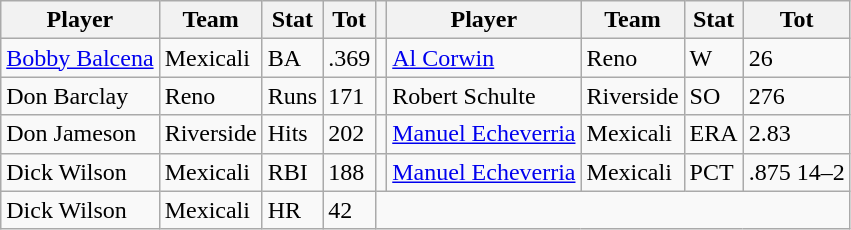<table class="wikitable">
<tr>
<th>Player</th>
<th>Team</th>
<th>Stat</th>
<th>Tot</th>
<th></th>
<th>Player</th>
<th>Team</th>
<th>Stat</th>
<th>Tot</th>
</tr>
<tr>
<td><a href='#'>Bobby Balcena</a></td>
<td>Mexicali</td>
<td>BA</td>
<td>.369</td>
<td></td>
<td><a href='#'>Al Corwin</a></td>
<td>Reno</td>
<td>W</td>
<td>26</td>
</tr>
<tr>
<td>Don Barclay</td>
<td>Reno</td>
<td>Runs</td>
<td>171</td>
<td></td>
<td>Robert Schulte</td>
<td>Riverside</td>
<td>SO</td>
<td>276</td>
</tr>
<tr>
<td>Don Jameson</td>
<td>Riverside</td>
<td>Hits</td>
<td>202</td>
<td></td>
<td><a href='#'>Manuel Echeverria</a></td>
<td>Mexicali</td>
<td>ERA</td>
<td>2.83</td>
</tr>
<tr>
<td>Dick Wilson</td>
<td>Mexicali</td>
<td>RBI</td>
<td>188</td>
<td></td>
<td><a href='#'>Manuel Echeverria</a></td>
<td>Mexicali</td>
<td>PCT</td>
<td>.875 14–2</td>
</tr>
<tr>
<td>Dick Wilson</td>
<td>Mexicali</td>
<td>HR</td>
<td>42</td>
</tr>
</table>
